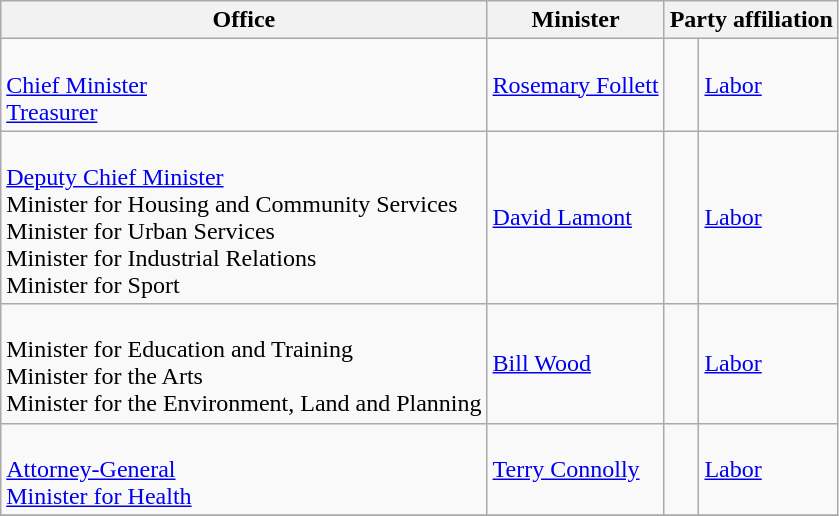<table class="wikitable">
<tr>
<th>Office</th>
<th>Minister</th>
<th colspan=2>Party affiliation</th>
</tr>
<tr>
<td><br><a href='#'>Chief Minister</a><br>
<a href='#'>Treasurer</a></td>
<td><a href='#'>Rosemary Follett</a></td>
<td> </td>
<td><a href='#'>Labor</a></td>
</tr>
<tr>
<td><br><a href='#'>Deputy Chief Minister</a><br>
Minister for Housing and Community Services<br>
Minister for Urban Services<br>
Minister for Industrial Relations<br>
Minister for Sport</td>
<td><a href='#'>David Lamont</a></td>
<td> </td>
<td><a href='#'>Labor</a></td>
</tr>
<tr>
<td><br>Minister for Education and Training<br>
Minister for the Arts<br>
Minister for the Environment, Land and Planning</td>
<td><a href='#'>Bill Wood</a></td>
<td> </td>
<td><a href='#'>Labor</a></td>
</tr>
<tr>
<td><br><a href='#'>Attorney-General</a><br>
<a href='#'>Minister for Health</a></td>
<td><a href='#'>Terry Connolly</a></td>
<td> </td>
<td><a href='#'>Labor</a></td>
</tr>
<tr>
</tr>
</table>
